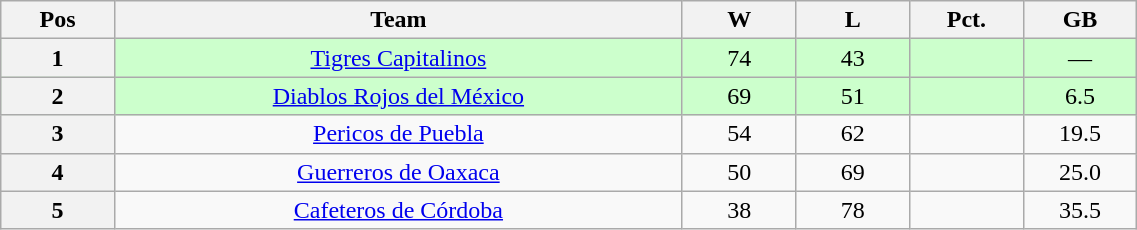<table class="wikitable plainrowheaders" width="60%" style="text-align:center;">
<tr>
<th scope="col" width="5%">Pos</th>
<th scope="col" width="25%">Team</th>
<th scope="col" width="5%">W</th>
<th scope="col" width="5%">L</th>
<th scope="col" width="5%">Pct.</th>
<th scope="col" width="5%">GB</th>
</tr>
<tr style="background-color:#ccffcc;">
<th>1</th>
<td><a href='#'>Tigres Capitalinos</a></td>
<td>74</td>
<td>43</td>
<td></td>
<td>—</td>
</tr>
<tr style="background-color:#ccffcc;">
<th>2</th>
<td><a href='#'>Diablos Rojos del México</a></td>
<td>69</td>
<td>51</td>
<td></td>
<td>6.5</td>
</tr>
<tr>
<th>3</th>
<td><a href='#'>Pericos de Puebla</a></td>
<td>54</td>
<td>62</td>
<td></td>
<td>19.5</td>
</tr>
<tr>
<th>4</th>
<td><a href='#'>Guerreros de Oaxaca</a></td>
<td>50</td>
<td>69</td>
<td></td>
<td>25.0</td>
</tr>
<tr>
<th>5</th>
<td><a href='#'>Cafeteros de Córdoba</a></td>
<td>38</td>
<td>78</td>
<td></td>
<td>35.5</td>
</tr>
</table>
